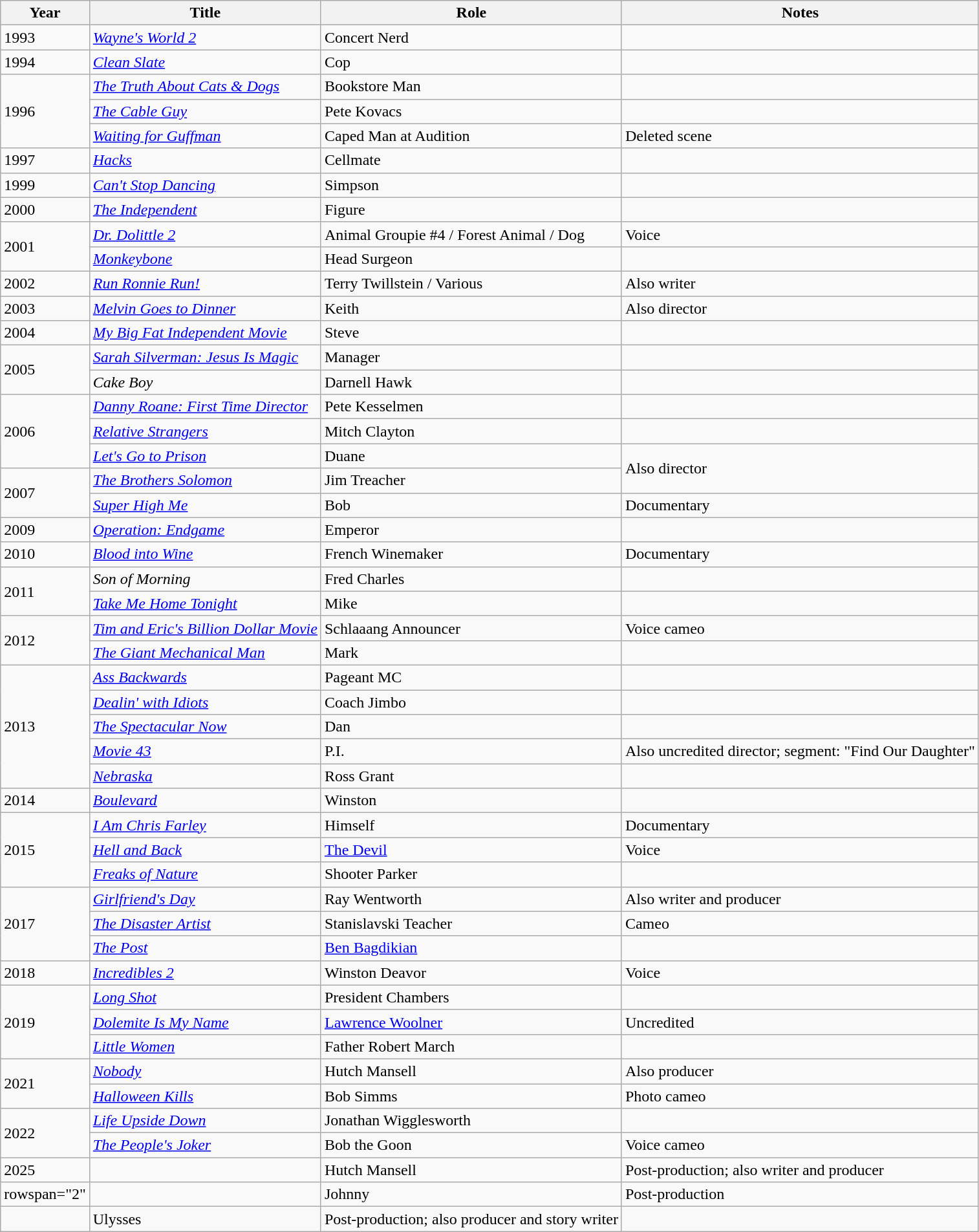<table class="wikitable sortable">
<tr>
<th>Year</th>
<th>Title</th>
<th>Role</th>
<th class="unsortable">Notes</th>
</tr>
<tr>
<td>1993</td>
<td><em><a href='#'>Wayne's World 2</a></em></td>
<td>Concert Nerd</td>
<td></td>
</tr>
<tr>
<td>1994</td>
<td><em><a href='#'>Clean Slate</a></em></td>
<td>Cop</td>
<td></td>
</tr>
<tr>
<td rowspan="3">1996</td>
<td><em><a href='#'>The Truth About Cats & Dogs</a></em></td>
<td>Bookstore Man</td>
<td></td>
</tr>
<tr>
<td><em><a href='#'>The Cable Guy</a></em></td>
<td>Pete Kovacs</td>
<td></td>
</tr>
<tr>
<td><em><a href='#'>Waiting for Guffman</a></em></td>
<td>Caped Man at Audition</td>
<td>Deleted scene</td>
</tr>
<tr>
<td>1997</td>
<td><em><a href='#'>Hacks</a></em></td>
<td>Cellmate</td>
<td></td>
</tr>
<tr>
<td>1999</td>
<td><em><a href='#'>Can't Stop Dancing</a></em></td>
<td>Simpson</td>
<td></td>
</tr>
<tr>
<td>2000</td>
<td><em><a href='#'>The Independent</a></em></td>
<td>Figure</td>
<td></td>
</tr>
<tr>
<td rowspan="2">2001</td>
<td><em><a href='#'>Dr. Dolittle 2</a></em></td>
<td>Animal Groupie #4 / Forest Animal / Dog</td>
<td>Voice</td>
</tr>
<tr>
<td><em><a href='#'>Monkeybone</a></em></td>
<td>Head Surgeon</td>
<td></td>
</tr>
<tr>
<td>2002</td>
<td><em><a href='#'>Run Ronnie Run!</a></em></td>
<td>Terry Twillstein / Various</td>
<td>Also writer</td>
</tr>
<tr>
<td>2003</td>
<td><em><a href='#'>Melvin Goes to Dinner</a></em></td>
<td>Keith</td>
<td>Also director</td>
</tr>
<tr>
<td>2004</td>
<td><em><a href='#'>My Big Fat Independent Movie</a></em></td>
<td>Steve</td>
<td></td>
</tr>
<tr>
<td rowspan="2">2005</td>
<td><em><a href='#'>Sarah Silverman: Jesus Is Magic</a></em></td>
<td>Manager</td>
<td></td>
</tr>
<tr>
<td><em>Cake Boy</em></td>
<td>Darnell Hawk</td>
<td></td>
</tr>
<tr>
<td rowspan="3">2006</td>
<td><em><a href='#'>Danny Roane: First Time Director</a></em></td>
<td>Pete Kesselmen</td>
<td></td>
</tr>
<tr>
<td><em><a href='#'>Relative Strangers</a></em></td>
<td>Mitch Clayton</td>
<td></td>
</tr>
<tr>
<td><em><a href='#'>Let's Go to Prison</a></em></td>
<td>Duane</td>
<td rowspan="2">Also director</td>
</tr>
<tr>
<td rowspan="2">2007</td>
<td><em><a href='#'>The Brothers Solomon</a></em></td>
<td>Jim Treacher</td>
</tr>
<tr>
<td><em><a href='#'>Super High Me</a></em></td>
<td>Bob</td>
<td>Documentary</td>
</tr>
<tr>
<td>2009</td>
<td><em><a href='#'>Operation: Endgame</a></em></td>
<td>Emperor</td>
<td></td>
</tr>
<tr>
<td>2010</td>
<td><em><a href='#'>Blood into Wine</a></em></td>
<td>French Winemaker</td>
<td>Documentary</td>
</tr>
<tr>
<td rowspan="2">2011</td>
<td><em>Son of Morning</em></td>
<td>Fred Charles</td>
<td></td>
</tr>
<tr>
<td><em><a href='#'>Take Me Home Tonight</a></em></td>
<td>Mike</td>
<td></td>
</tr>
<tr>
<td rowspan="2">2012</td>
<td><em><a href='#'>Tim and Eric's Billion Dollar Movie</a></em></td>
<td>Schlaaang Announcer</td>
<td>Voice cameo</td>
</tr>
<tr>
<td><em><a href='#'>The Giant Mechanical Man</a></em></td>
<td>Mark</td>
<td></td>
</tr>
<tr>
<td rowspan="5">2013</td>
<td><em><a href='#'>Ass Backwards</a></em></td>
<td>Pageant MC</td>
<td></td>
</tr>
<tr>
<td><em><a href='#'>Dealin' with Idiots</a></em></td>
<td>Coach Jimbo</td>
<td></td>
</tr>
<tr>
<td><em><a href='#'>The Spectacular Now</a></em></td>
<td>Dan</td>
<td></td>
</tr>
<tr>
<td><em><a href='#'>Movie 43</a></em></td>
<td>P.I.</td>
<td>Also uncredited director; segment: "Find Our Daughter"</td>
</tr>
<tr>
<td><em><a href='#'>Nebraska</a></em></td>
<td>Ross Grant</td>
<td></td>
</tr>
<tr>
<td>2014</td>
<td><em><a href='#'>Boulevard</a></em></td>
<td>Winston</td>
<td></td>
</tr>
<tr>
<td rowspan="3">2015</td>
<td><em><a href='#'>I Am Chris Farley</a></em></td>
<td>Himself</td>
<td>Documentary</td>
</tr>
<tr>
<td><em><a href='#'>Hell and Back</a></em></td>
<td><a href='#'>The Devil</a></td>
<td>Voice</td>
</tr>
<tr>
<td><em><a href='#'>Freaks of Nature</a></em></td>
<td>Shooter Parker</td>
<td></td>
</tr>
<tr>
<td rowspan="3">2017</td>
<td><em><a href='#'>Girlfriend's Day</a></em></td>
<td>Ray Wentworth</td>
<td>Also writer and producer</td>
</tr>
<tr>
<td><em><a href='#'>The Disaster Artist</a></em></td>
<td>Stanislavski Teacher</td>
<td>Cameo</td>
</tr>
<tr>
<td><em><a href='#'>The Post</a></em></td>
<td><a href='#'>Ben Bagdikian</a></td>
<td></td>
</tr>
<tr>
<td>2018</td>
<td><em><a href='#'>Incredibles 2</a></em></td>
<td>Winston Deavor</td>
<td>Voice</td>
</tr>
<tr>
<td rowspan="3">2019</td>
<td><em><a href='#'>Long Shot</a></em></td>
<td>President Chambers</td>
<td></td>
</tr>
<tr>
<td><em><a href='#'>Dolemite Is My Name</a></em></td>
<td><a href='#'>Lawrence Woolner</a></td>
<td>Uncredited</td>
</tr>
<tr>
<td><em><a href='#'>Little Women</a></em></td>
<td>Father Robert March</td>
<td></td>
</tr>
<tr>
<td rowspan="2">2021</td>
<td><em><a href='#'>Nobody</a></em></td>
<td>Hutch Mansell</td>
<td>Also producer</td>
</tr>
<tr>
<td><em><a href='#'>Halloween Kills</a></em></td>
<td>Bob Simms</td>
<td>Photo cameo</td>
</tr>
<tr>
<td rowspan="2">2022</td>
<td><em><a href='#'>Life Upside Down</a></em></td>
<td>Jonathan Wigglesworth </td>
<td></td>
</tr>
<tr>
<td><em><a href='#'>The People's Joker</a></em></td>
<td>Bob the Goon</td>
<td>Voice cameo</td>
</tr>
<tr>
<td>2025</td>
<td></td>
<td>Hutch Mansell</td>
<td>Post-production; also writer and producer</td>
</tr>
<tr>
<td>rowspan="2" </td>
<td></td>
<td>Johnny</td>
<td>Post-production</td>
</tr>
<tr>
<td></td>
<td>Ulysses</td>
<td>Post-production; also producer and story writer</td>
</tr>
</table>
